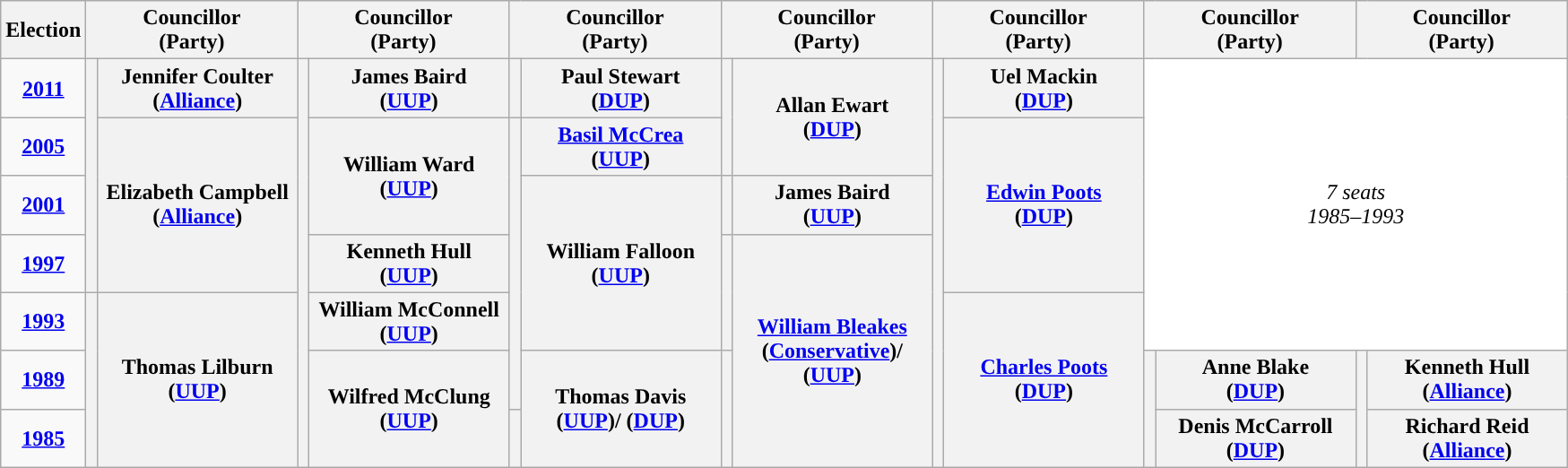<table class="wikitable" style="text-align:center">
<tr>
<th scope="col" width="50">Election</th>
<th scope="col" width="150" colspan = "2">Councillor<br> (Party)</th>
<th scope="col" width="150" colspan = "2">Councillor<br> (Party)</th>
<th scope="col" width="150" colspan = "2">Councillor<br> (Party)</th>
<th scope="col" width="150" colspan = "2">Councillor<br> (Party)</th>
<th scope="col" width="150" colspan = "2">Councillor<br> (Party)</th>
<th scope="col" width="150" colspan = "2">Councillor<br> (Party)</th>
<th scope="col" width="150" colspan = "2">Councillor<br> (Party)</th>
</tr>
<tr>
<td><strong><a href='#'>2011</a></strong></td>
<th rowspan="4" width="1" style="background-color: "></th>
<th rowspan = "1">Jennifer Coulter <br> (<a href='#'>Alliance</a>)</th>
<th rowspan="7" width="1" style="background-color: "></th>
<th rowspan = "1">James Baird <br> (<a href='#'>UUP</a>)</th>
<th rowspan="1" width="1" style="background-color: "></th>
<th rowspan = "1">Paul Stewart <br> (<a href='#'>DUP</a>)</th>
<th rowspan="2" width="1" style="background-color: "></th>
<th rowspan = "2">Allan Ewart <br> (<a href='#'>DUP</a>)</th>
<th rowspan="7" width="1" style="background-color: "></th>
<th rowspan = "1">Uel Mackin <br> (<a href='#'>DUP</a>)</th>
<td colspan="4" rowspan="5" style="background-color:#FFFFFF"><em>7 seats<br>1985–1993</em></td>
</tr>
<tr>
<td><strong><a href='#'>2005</a></strong></td>
<th rowspan = "3">Elizabeth Campbell <br> (<a href='#'>Alliance</a>)</th>
<th rowspan = "2">William Ward <br> (<a href='#'>UUP</a>)</th>
<th rowspan="5" width="1" style="background-color: "></th>
<th rowspan = "1"><a href='#'>Basil McCrea</a> <br> (<a href='#'>UUP</a>)</th>
<th rowspan = "3"><a href='#'>Edwin Poots</a> <br> (<a href='#'>DUP</a>)</th>
</tr>
<tr>
<td><strong><a href='#'>2001</a></strong></td>
<th rowspan = "3">William Falloon <br> (<a href='#'>UUP</a>)</th>
<th rowspan="1" width="1" style="background-color: "></th>
<th rowspan = "1">James Baird <br> (<a href='#'>UUP</a>)</th>
</tr>
<tr>
<td><strong><a href='#'>1997</a></strong></td>
<th rowspan = "1">Kenneth Hull <br> (<a href='#'>UUP</a>)</th>
<th rowspan="2" width="1" style="background-color: "></th>
<th rowspan = "4"><a href='#'>William Bleakes</a> <br> (<a href='#'>Conservative</a>)/ <br> (<a href='#'>UUP</a>)</th>
</tr>
<tr>
<td><strong><a href='#'>1993</a></strong></td>
<th rowspan="3" width="1" style="background-color: "></th>
<th rowspan = "3">Thomas Lilburn <br> (<a href='#'>UUP</a>)</th>
<th rowspan = "1">William McConnell <br> (<a href='#'>UUP</a>)</th>
<th rowspan = "3"><a href='#'>Charles Poots</a> <br> (<a href='#'>DUP</a>)</th>
</tr>
<tr>
<td><strong><a href='#'>1989</a></strong></td>
<th rowspan = "2">Wilfred McClung <br> (<a href='#'>UUP</a>)</th>
<th rowspan = "2">Thomas Davis <br> (<a href='#'>UUP</a>)/ (<a href='#'>DUP</a>)</th>
<th rowspan="2" width="1" style="background-color: "></th>
<th rowspan="2" width="1" style="background-color: "></th>
<th rowspan = "1">Anne Blake <br> (<a href='#'>DUP</a>)</th>
<th rowspan="2" width="1" style="background-color: "></th>
<th rowspan = "1">Kenneth Hull <br> (<a href='#'>Alliance</a>)</th>
</tr>
<tr>
<td><strong><a href='#'>1985</a></strong></td>
<th rowspan="1" width="1" style="background-color: "></th>
<th rowspan = "1">Denis McCarroll <br> (<a href='#'>DUP</a>)</th>
<th rowspan = "1">Richard Reid <br> (<a href='#'>Alliance</a>)</th>
</tr>
</table>
